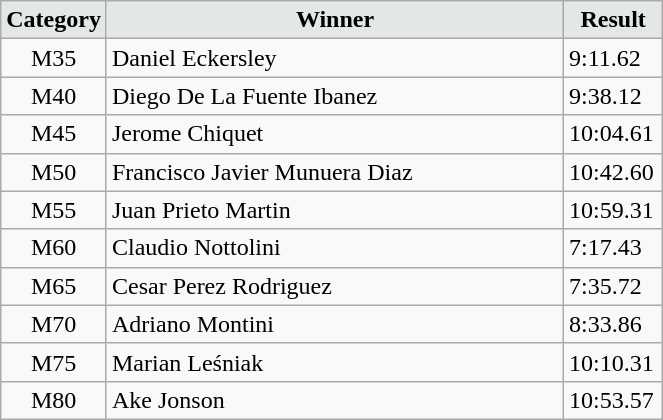<table class="wikitable" width=35%>
<tr>
<td width=15% align="center" bgcolor=#E3E7E6><strong>Category</strong></td>
<td align="center" bgcolor=#E3E7E6> <strong>Winner</strong></td>
<td width=15% align="center" bgcolor=#E3E7E6><strong>Result</strong></td>
</tr>
<tr>
<td align="center">M35</td>
<td> Daniel Eckersley</td>
<td>9:11.62</td>
</tr>
<tr>
<td align="center">M40</td>
<td> Diego De La Fuente Ibanez</td>
<td>9:38.12</td>
</tr>
<tr>
<td align="center">M45</td>
<td> Jerome Chiquet</td>
<td>10:04.61</td>
</tr>
<tr>
<td align="center">M50</td>
<td> Francisco Javier Munuera Diaz</td>
<td>10:42.60</td>
</tr>
<tr>
<td align="center">M55</td>
<td> Juan Prieto Martin</td>
<td>10:59.31</td>
</tr>
<tr>
<td align="center">M60</td>
<td> Claudio Nottolini</td>
<td>7:17.43</td>
</tr>
<tr>
<td align="center">M65</td>
<td> Cesar Perez Rodriguez</td>
<td>7:35.72</td>
</tr>
<tr>
<td align="center">M70</td>
<td> Adriano Montini</td>
<td>8:33.86</td>
</tr>
<tr>
<td align="center">M75</td>
<td> Marian Leśniak</td>
<td>10:10.31</td>
</tr>
<tr>
<td align="center">M80</td>
<td> Ake Jonson</td>
<td>10:53.57</td>
</tr>
</table>
